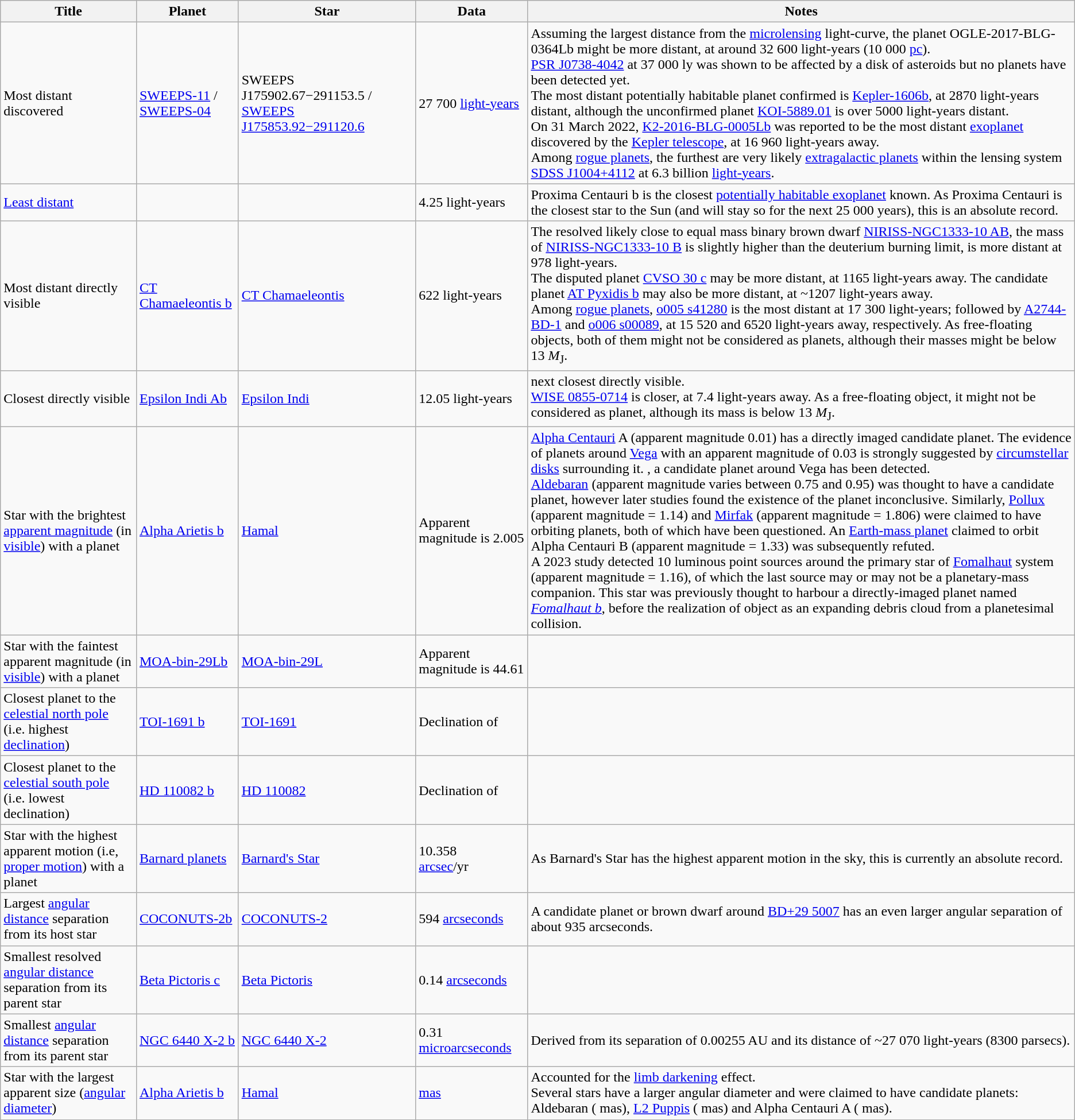<table class="wikitable sticky-header">
<tr>
<th>Title</th>
<th>Planet</th>
<th>Star</th>
<th>Data</th>
<th>Notes</th>
</tr>
<tr>
<td>Most distant discovered</td>
<td><a href='#'>SWEEPS-11</a> / <a href='#'>SWEEPS-04</a></td>
<td>SWEEPS J175902.67−291153.5 / <a href='#'>SWEEPS J175853.92−291120.6</a></td>
<td>27 700 <a href='#'>light-years</a></td>
<td>Assuming the largest distance from the <a href='#'>microlensing</a> light-curve, the planet OGLE-2017-BLG-0364Lb might be more distant, at around 32 600 light-years (10 000 <a href='#'>pc</a>).<br><a href='#'>PSR J0738-4042</a> at 37 000 ly was shown to be affected by a disk of asteroids but no planets have been detected yet.<br>The most distant potentially habitable planet confirmed is <a href='#'>Kepler-1606b</a>, at 2870 light-years distant, although the unconfirmed planet <a href='#'>KOI-5889.01</a> is over 5000 light-years distant.<br>On 31 March 2022, <a href='#'>K2-2016-BLG-0005Lb</a> was reported to be the most distant <a href='#'>exoplanet</a> discovered by the <a href='#'>Kepler telescope</a>, at 16 960 light-years away.<br>Among <a href='#'>rogue planets</a>, the furthest are very likely <a href='#'>extragalactic planets</a> within the lensing system <a href='#'>SDSS J1004+4112</a> at 6.3 billion <a href='#'>light-years</a>.</td>
</tr>
<tr>
<td><a href='#'>Least distant</a></td>
<td></td>
<td></td>
<td>4.25 light-years</td>
<td>Proxima Centauri b is the closest <a href='#'>potentially  habitable exoplanet</a> known. As Proxima Centauri is the closest star to the Sun (and will stay so for the next 25 000 years), this is an absolute record.</td>
</tr>
<tr>
<td>Most distant directly visible</td>
<td><a href='#'>CT Chamaeleontis b</a></td>
<td><a href='#'>CT Chamaeleontis</a></td>
<td>622 light-years</td>
<td>The resolved likely close to equal mass binary brown dwarf <a href='#'>NIRISS-NGC1333-10 AB</a>, the mass of <a href='#'>NIRISS-NGC1333-10 B</a> is slightly higher than the deuterium burning limit, is more distant at 978 light-years.<br>The disputed planet <a href='#'>CVSO 30 c</a> may be more distant, at 1165 light-years away. The candidate planet <a href='#'>AT Pyxidis b</a> may also be more distant, at ~1207 light-years away.<br>Among <a href='#'>rogue planets</a>, <a href='#'>o005 s41280</a> is the most distant at 17 300 light-years; followed by <a href='#'>A2744-BD-1</a> and <a href='#'>o006 s00089</a>, at 15 520 and 6520 light-years away, respectively. As free-floating objects, both of them might not be considered as planets, although their masses might be below 13 <em>M</em><sub>J</sub>.</td>
</tr>
<tr>
<td>Closest directly visible</td>
<td><a href='#'>Epsilon Indi Ab</a></td>
<td><a href='#'>Epsilon Indi</a></td>
<td>12.05 light-years</td>
<td> next closest directly visible.<br><a href='#'>WISE 0855-0714</a> is closer, at 7.4 light-years away. As a free-floating object, it might not be considered as planet, although its mass is below 13 <em>M</em><sub>J</sub>.</td>
</tr>
<tr>
<td>Star with the brightest <a href='#'>apparent magnitude</a> (in <a href='#'>visible</a>) with a planet</td>
<td><a href='#'>Alpha Arietis b</a></td>
<td><a href='#'>Hamal</a></td>
<td>Apparent magnitude is 2.005</td>
<td><a href='#'>Alpha Centauri</a> A (apparent magnitude 0.01) has a directly imaged candidate planet. The evidence of planets around <a href='#'>Vega</a> with an apparent magnitude of 0.03 is strongly suggested by <a href='#'>circumstellar disks</a> surrounding it. , a candidate planet around Vega has been detected.<br><a href='#'>Aldebaran</a> (apparent magnitude varies between 0.75 and 0.95) was thought to have a candidate planet, however later studies found the existence of the planet inconclusive. Similarly, <a href='#'>Pollux</a> (apparent magnitude = 1.14) and <a href='#'>Mirfak</a> (apparent magnitude = 1.806) were claimed to have orbiting planets, both of which have been questioned.
An <a href='#'>Earth-mass planet</a> claimed to orbit Alpha Centauri B (apparent magnitude = 1.33) was subsequently refuted.<br>A 2023 study detected 10 luminous point sources around the primary star of <a href='#'>Fomalhaut</a> system (apparent magnitude = 1.16), of which the last source may or may not be a planetary-mass companion. This star was previously thought to harbour a directly-imaged planet named <em><a href='#'>Fomalhaut b</a></em>, before the realization of object as an expanding debris cloud from a planetesimal collision.</td>
</tr>
<tr>
<td>Star with the faintest apparent magnitude (in <a href='#'>visible</a>) with a planet</td>
<td><a href='#'>MOA-bin-29Lb</a></td>
<td><a href='#'>MOA-bin-29L</a></td>
<td>Apparent magnitude is 44.61</td>
<td></td>
</tr>
<tr>
<td>Closest planet to the <a href='#'>celestial north pole</a> (i.e. highest <a href='#'>declination</a>)</td>
<td><a href='#'>TOI-1691 b</a></td>
<td><a href='#'>TOI-1691</a></td>
<td>Declination of </td>
<td></td>
</tr>
<tr>
<td>Closest planet to the <a href='#'>celestial south pole</a> (i.e. lowest declination)</td>
<td><a href='#'>HD 110082 b</a></td>
<td><a href='#'>HD 110082</a></td>
<td>Declination of </td>
<td></td>
</tr>
<tr>
<td>Star with the highest apparent motion (i.e, <a href='#'>proper motion</a>) with a planet</td>
<td><a href='#'>Barnard planets</a></td>
<td><a href='#'>Barnard's Star</a></td>
<td>10.358 <br><a href='#'>arcsec</a>/yr</td>
<td>As Barnard's Star has the highest apparent motion in the sky, this is currently an absolute record.</td>
</tr>
<tr>
<td>Largest <a href='#'>angular distance</a> separation from its host star</td>
<td><a href='#'>COCONUTS-2b</a></td>
<td><a href='#'>COCONUTS-2</a></td>
<td>594 <a href='#'>arcseconds</a></td>
<td>A candidate planet or brown dwarf around <a href='#'>BD+29 5007</a> has an even larger angular separation of about 935 arcseconds.</td>
</tr>
<tr>
<td>Smallest resolved  <a href='#'>angular distance</a> separation from its parent star</td>
<td><a href='#'>Beta Pictoris c</a></td>
<td><a href='#'>Beta Pictoris</a></td>
<td>0.14 <a href='#'>arcseconds</a></td>
<td></td>
</tr>
<tr>
<td>Smallest <a href='#'>angular distance</a> separation from its parent star</td>
<td><a href='#'>NGC 6440 X-2 b</a></td>
<td><a href='#'>NGC 6440 X-2</a></td>
<td>0.31 <a href='#'>microarcseconds</a></td>
<td>Derived from its separation of 0.00255 AU and its distance of ~27 070 light-years (8300 parsecs).</td>
</tr>
<tr>
<td>Star with the largest apparent size (<a href='#'>angular diameter</a>)</td>
<td><a href='#'>Alpha Arietis b</a></td>
<td><a href='#'>Hamal</a></td>
<td> <a href='#'>mas</a></td>
<td>Accounted for the <a href='#'>limb darkening</a> effect.<br>Several stars have a larger angular diameter and were claimed to have candidate planets: Aldebaran ( mas), <a href='#'>L2 Puppis</a> ( mas) and Alpha Centauri A ( mas).</td>
</tr>
</table>
